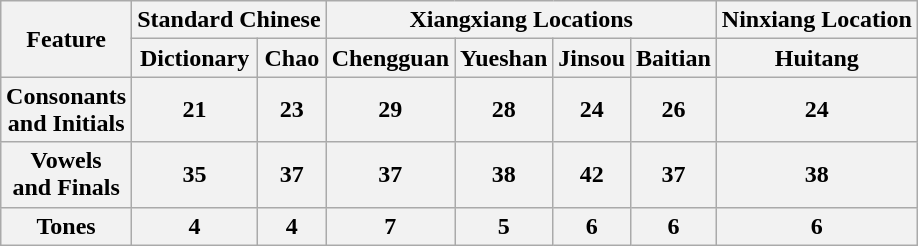<table class="wikitable" style="text-align:center; margin:1em auto 1em auto">
<tr>
<th rowspan=2>Feature</th>
<th colspan=2>Standard Chinese</th>
<th colspan=4>Xiangxiang Locations</th>
<th colspan=1>Ninxiang Location</th>
</tr>
<tr>
<th>Dictionary</th>
<th>Chao</th>
<th>Chengguan</th>
<th>Yueshan</th>
<th>Jinsou</th>
<th>Baitian</th>
<th>Huitang</th>
</tr>
<tr>
<th>Consonants<br>and Initials</th>
<th>21</th>
<th>23</th>
<th>29</th>
<th>28</th>
<th>24</th>
<th>26</th>
<th>24</th>
</tr>
<tr>
<th>Vowels<br>and Finals</th>
<th>35</th>
<th>37</th>
<th>37</th>
<th>38</th>
<th>42</th>
<th>37</th>
<th>38</th>
</tr>
<tr>
<th>Tones</th>
<th>4</th>
<th>4</th>
<th>7</th>
<th>5</th>
<th>6</th>
<th>6</th>
<th>6</th>
</tr>
</table>
